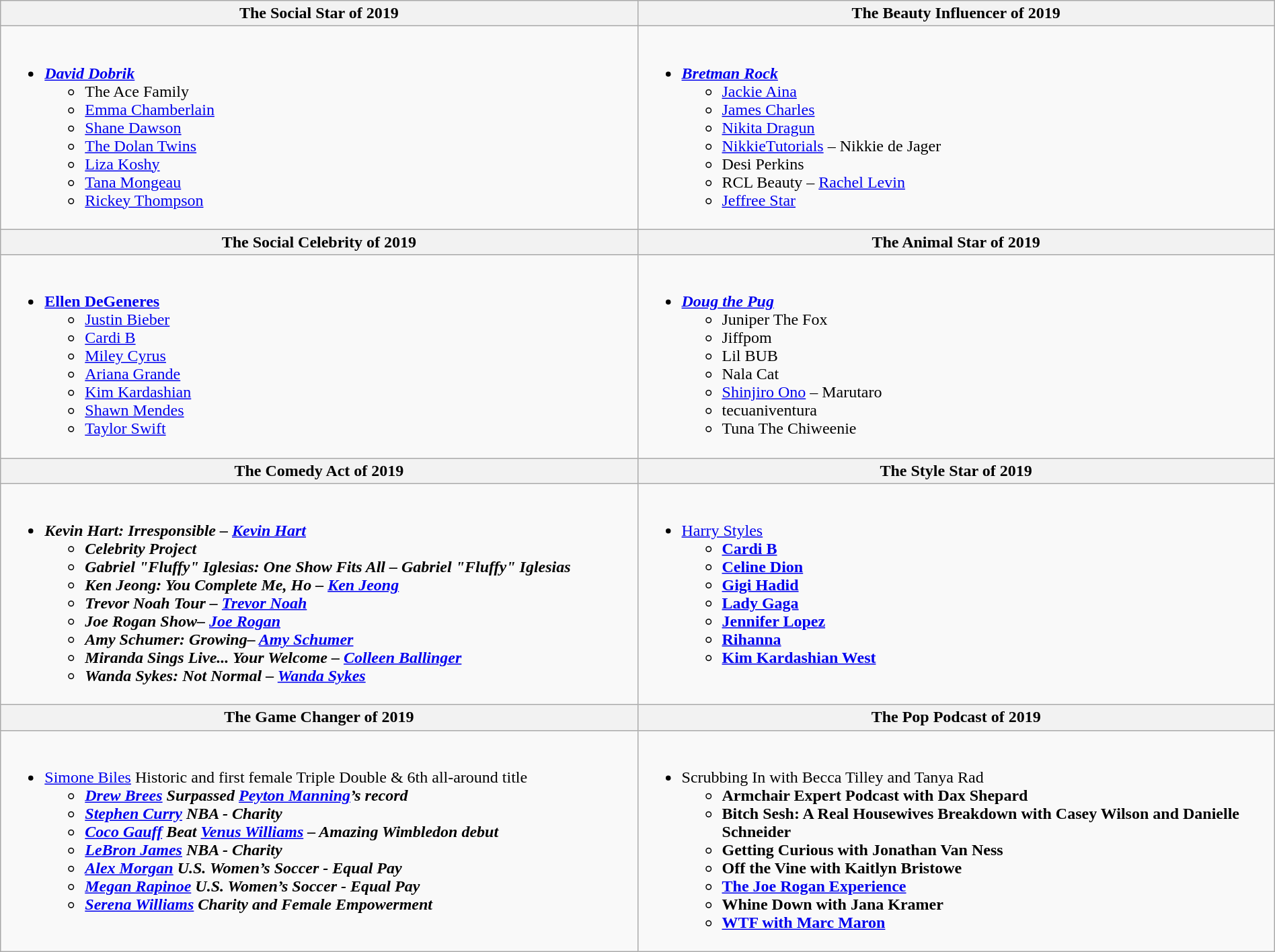<table class="wikitable" style="width:100%;">
<tr>
<th style="width:50%">The Social Star of 2019</th>
<th style="width:50%">The Beauty Influencer of 2019</th>
</tr>
<tr>
<td valign="top"><br><ul><li><strong><em><a href='#'>David Dobrik</a></em></strong><ul><li>The Ace Family</li><li><a href='#'>Emma Chamberlain</a></li><li><a href='#'>Shane Dawson</a></li><li><a href='#'>The Dolan Twins</a></li><li><a href='#'>Liza Koshy</a></li><li><a href='#'>Tana Mongeau</a></li><li><a href='#'>Rickey Thompson</a></li></ul></li></ul></td>
<td valign="top"><br><ul><li><strong><em><a href='#'>Bretman Rock</a></em></strong><ul><li><a href='#'>Jackie Aina</a></li><li><a href='#'>James Charles</a></li><li><a href='#'>Nikita Dragun</a></li><li><a href='#'>NikkieTutorials</a> – Nikkie de Jager</li><li>Desi Perkins</li><li>RCL Beauty – <a href='#'>Rachel Levin</a></li><li><a href='#'>Jeffree Star</a></li></ul></li></ul></td>
</tr>
<tr>
<th style="width:50%">The Social Celebrity of 2019</th>
<th style="width:50%">The Animal Star of 2019</th>
</tr>
<tr>
<td valign="top"><br><ul><li><strong><a href='#'>Ellen DeGeneres</a></strong><ul><li><a href='#'>Justin Bieber</a></li><li><a href='#'>Cardi B</a></li><li><a href='#'>Miley Cyrus</a></li><li><a href='#'>Ariana Grande</a></li><li><a href='#'>Kim Kardashian</a></li><li><a href='#'>Shawn Mendes</a></li><li><a href='#'>Taylor Swift</a></li></ul></li></ul></td>
<td valign="top"><br><ul><li><strong><em><a href='#'>Doug the Pug</a></em></strong><ul><li>Juniper The Fox</li><li>Jiffpom</li><li>Lil BUB</li><li>Nala Cat</li><li><a href='#'>Shinjiro Ono</a> – Marutaro</li><li>tecuaniventura</li><li>Tuna The Chiweenie</li></ul></li></ul></td>
</tr>
<tr>
<th style="width:50%">The Comedy Act of 2019</th>
<th style="width:50%">The Style Star of 2019</th>
</tr>
<tr>
<td valign="top"><br><ul><li><strong><em>Kevin Hart: Irresponsible<em> – <a href='#'>Kevin Hart</a><strong><ul><li></em>Celebrity Project<em></li><li></em>Gabriel "Fluffy" Iglesias: One Show Fits All<em> – Gabriel "Fluffy" Iglesias</li><li></em>Ken Jeong: You Complete Me, Ho<em> – <a href='#'>Ken Jeong</a></li><li></em>Trevor Noah Tour<em> – <a href='#'>Trevor Noah</a></li><li></em>Joe Rogan Show<em>– <a href='#'>Joe Rogan</a></li><li></em>Amy Schumer: Growing<em>– <a href='#'>Amy Schumer</a></li><li></em>Miranda Sings Live... Your Welcome<em> – <a href='#'>Colleen Ballinger</a></li><li></em>Wanda Sykes: Not Normal<em> – <a href='#'>Wanda Sykes</a></li></ul></li></ul></td>
<td valign="top"><br><ul><li></strong><a href='#'>Harry Styles</a><strong><ul><li><a href='#'>Cardi B</a></li><li><a href='#'>Celine Dion</a></li><li><a href='#'>Gigi Hadid</a></li><li><a href='#'>Lady Gaga</a></li><li><a href='#'>Jennifer Lopez</a></li><li><a href='#'>Rihanna</a></li><li><a href='#'>Kim Kardashian West</a></li></ul></li></ul></td>
</tr>
<tr>
<th style="width:50%">The Game Changer of 2019</th>
<th style="width:50%">The Pop Podcast of 2019</th>
</tr>
<tr>
<td valign="top"><br><ul><li></em></strong><a href='#'>Simone Biles</a> Historic and first female Triple Double & 6th all-around title<strong><em><ul><li><a href='#'>Drew Brees</a> Surpassed <a href='#'>Peyton Manning</a>’s record</li><li><a href='#'>Stephen Curry</a> NBA - Charity</li><li><a href='#'>Coco Gauff</a> Beat <a href='#'>Venus Williams</a> – Amazing Wimbledon debut</li><li><a href='#'>LeBron James</a> NBA - Charity</li><li><a href='#'>Alex Morgan</a> U.S. Women’s Soccer - Equal Pay</li><li><a href='#'>Megan Rapinoe</a> U.S. Women’s Soccer - Equal Pay</li><li><a href='#'>Serena Williams</a> Charity and Female Empowerment</li></ul></li></ul></td>
<td valign="top"><br><ul><li></em></strong>Scrubbing In with Becca Tilley and Tanya Rad<strong><em><ul><li></em>Armchair Expert Podcast with Dax Shepard<em></li><li></em>Bitch Sesh: A Real Housewives Breakdown with Casey Wilson and Danielle Schneider<em></li><li></em>Getting Curious with Jonathan Van Ness<em></li><li></em>Off the Vine with Kaitlyn Bristowe<em></li><li></em><a href='#'>The Joe Rogan Experience</a><em></li><li></em>Whine Down with Jana Kramer<em></li><li></em><a href='#'>WTF with Marc Maron</a><em></li></ul></li></ul></td>
</tr>
</table>
